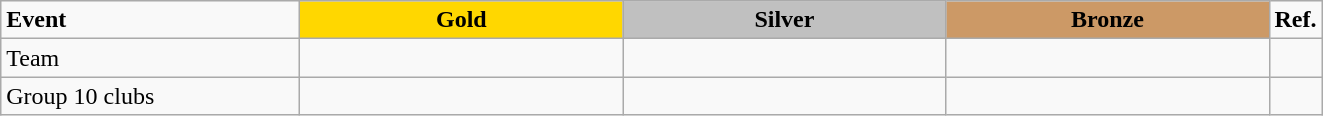<table class="wikitable">
<tr>
<td style="width:12em;"><strong>Event</strong></td>
<td style="text-align:center; background:gold; width:13em;"><strong>Gold</strong></td>
<td style="text-align:center; background:silver; width:13em;"><strong>Silver</strong></td>
<td style="text-align:center; background:#c96; width:13em;"><strong>Bronze</strong></td>
<td style="width:1em;"><strong>Ref.</strong></td>
</tr>
<tr>
<td>Team</td>
<td></td>
<td></td>
<td></td>
<td></td>
</tr>
<tr>
<td>Group 10 clubs</td>
<td><br></td>
<td><br></td>
<td><br></td>
<td></td>
</tr>
</table>
